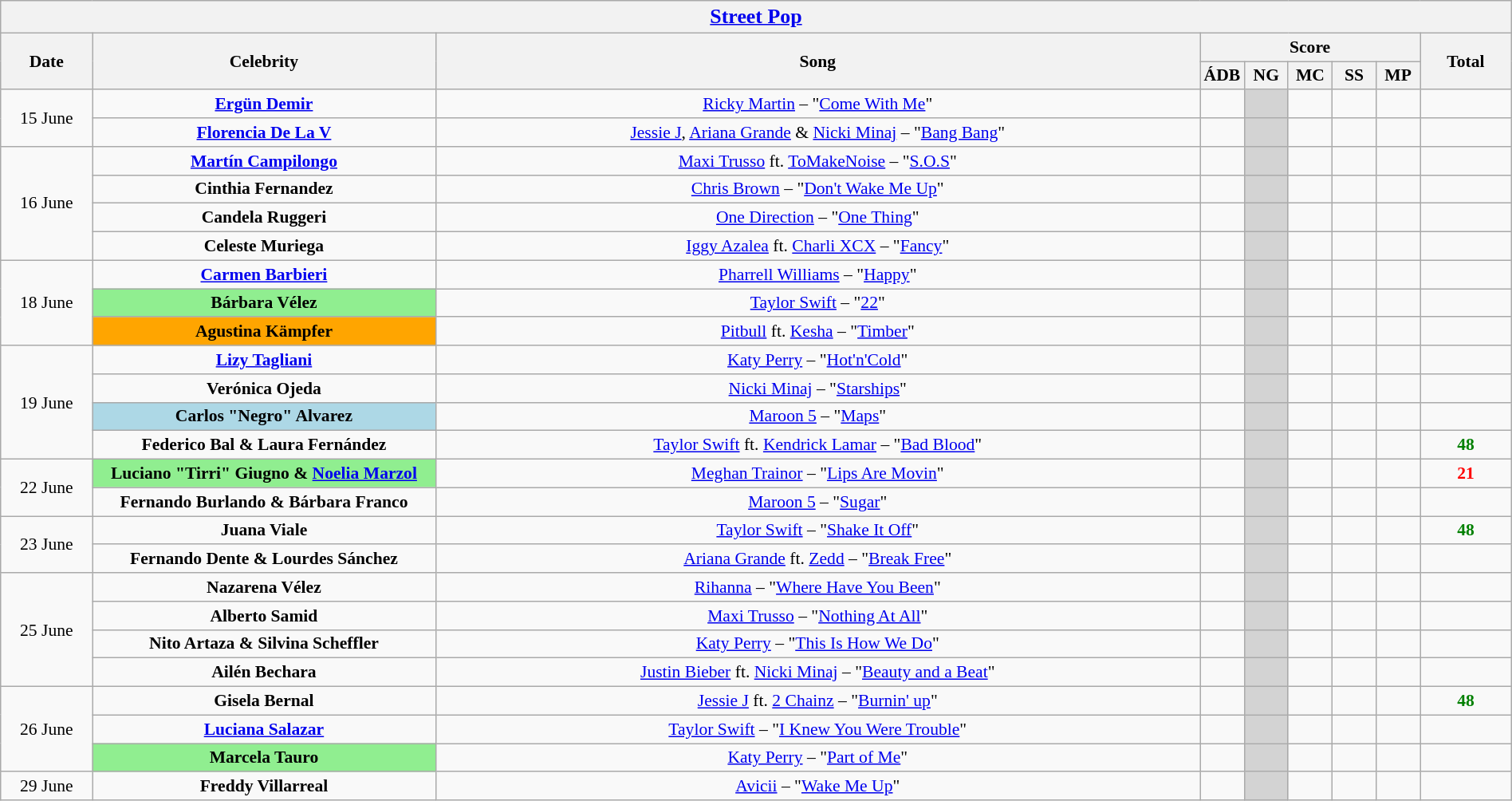<table class="wikitable collapsible collapsed" style="font-size:90%; text-align: center; width: 100%;">
<tr>
<th colspan="11" style="with: 95%;" align=center><big><a href='#'>Street Pop</a></big></th>
</tr>
<tr>
<th width=70 rowspan="2">Date</th>
<th width=280 rowspan="2">Celebrity</th>
<th rowspan="2">Song</th>
<th colspan="5">Score</th>
<th rowspan="2">Total</th>
</tr>
<tr>
<th width=30>ÁDB</th>
<th width=30>NG</th>
<th width=30>MC</th>
<th width=30>SS</th>
<th width=30>MP</th>
</tr>
<tr>
<td rowspan=2>15 June</td>
<td><strong><a href='#'>Ergün Demir</a></strong></td>
<td><a href='#'>Ricky Martin</a> – "<a href='#'>Come With Me</a>"</td>
<td></td>
<td bgcolor="lightgray"></td>
<td></td>
<td></td>
<td></td>
<td></td>
</tr>
<tr>
<td><strong><a href='#'>Florencia De La V</a></strong></td>
<td><a href='#'>Jessie J</a>, <a href='#'>Ariana Grande</a> & <a href='#'>Nicki Minaj</a> – "<a href='#'>Bang Bang</a>"</td>
<td></td>
<td bgcolor="lightgray"></td>
<td></td>
<td></td>
<td></td>
<td></td>
</tr>
<tr>
<td rowspan=4>16 June</td>
<td><strong><a href='#'>Martín Campilongo</a></strong></td>
<td><a href='#'>Maxi Trusso</a> ft. <a href='#'>ToMakeNoise</a> – "<a href='#'>S.O.S</a>"</td>
<td></td>
<td bgcolor="lightgray"></td>
<td></td>
<td></td>
<td></td>
<td></td>
</tr>
<tr>
<td><strong>Cinthia Fernandez</strong></td>
<td><a href='#'>Chris Brown</a> – "<a href='#'>Don't Wake Me Up</a>"</td>
<td></td>
<td bgcolor="lightgray"></td>
<td></td>
<td></td>
<td></td>
<td></td>
</tr>
<tr>
<td><strong>Candela Ruggeri</strong></td>
<td><a href='#'>One Direction</a> – "<a href='#'>One Thing</a>"</td>
<td></td>
<td bgcolor="lightgray"></td>
<td></td>
<td></td>
<td></td>
<td></td>
</tr>
<tr>
<td><strong>Celeste Muriega</strong></td>
<td><a href='#'>Iggy Azalea</a> ft. <a href='#'>Charli XCX</a> – "<a href='#'>Fancy</a>"</td>
<td></td>
<td bgcolor="lightgray"></td>
<td></td>
<td></td>
<td></td>
<td></td>
</tr>
<tr>
<td rowspan=3>18 June</td>
<td><strong><a href='#'>Carmen Barbieri</a></strong></td>
<td><a href='#'>Pharrell Williams</a> – "<a href='#'>Happy</a>"</td>
<td></td>
<td bgcolor="lightgray"></td>
<td></td>
<td></td>
<td></td>
<td></td>
</tr>
<tr>
<td style="background:lightgreen;"><strong>Bárbara Vélez</strong></td>
<td><a href='#'>Taylor Swift</a> – "<a href='#'>22</a>"</td>
<td></td>
<td bgcolor="lightgray"></td>
<td></td>
<td></td>
<td></td>
<td></td>
</tr>
<tr>
<td bgcolor="Orange"><strong>Agustina Kämpfer</strong></td>
<td><a href='#'>Pitbull</a> ft. <a href='#'>Kesha</a> – "<a href='#'>Timber</a>"</td>
<td></td>
<td bgcolor="lightgray"></td>
<td></td>
<td></td>
<td></td>
<td></td>
</tr>
<tr>
<td rowspan=4>19 June</td>
<td><strong><a href='#'>Lizy Tagliani</a></strong></td>
<td><a href='#'>Katy Perry</a> – "<a href='#'>Hot'n'Cold</a>"</td>
<td></td>
<td bgcolor="lightgray"></td>
<td></td>
<td></td>
<td></td>
<td></td>
</tr>
<tr>
<td><strong>Verónica Ojeda</strong></td>
<td><a href='#'>Nicki Minaj</a> – "<a href='#'>Starships</a>"</td>
<td></td>
<td bgcolor="lightgray"></td>
<td></td>
<td></td>
<td></td>
<td></td>
</tr>
<tr>
<td style="background:lightblue;"><strong>Carlos "Negro" Alvarez</strong></td>
<td><a href='#'>Maroon 5</a> – "<a href='#'>Maps</a>"</td>
<td></td>
<td bgcolor="lightgray"></td>
<td></td>
<td></td>
<td></td>
<td></td>
</tr>
<tr>
<td><strong>Federico Bal & Laura Fernández</strong></td>
<td><a href='#'>Taylor Swift</a> ft. <a href='#'>Kendrick Lamar</a> – "<a href='#'>Bad Blood</a>"</td>
<td></td>
<td bgcolor="lightgray"></td>
<td></td>
<td></td>
<td></td>
<td style="text-align:center; color:green;"><strong>48</strong></td>
</tr>
<tr>
<td rowspan=2>22 June</td>
<td style="background:lightgreen;"><strong>Luciano "Tirri" Giugno & <a href='#'>Noelia Marzol</a></strong></td>
<td><a href='#'>Meghan Trainor</a> – "<a href='#'>Lips Are Movin</a>"</td>
<td></td>
<td bgcolor="lightgray"></td>
<td></td>
<td></td>
<td></td>
<td style="text-align:center; color:red;"><strong>21</strong></td>
</tr>
<tr>
<td><strong>Fernando Burlando & Bárbara Franco</strong></td>
<td><a href='#'>Maroon 5</a> – "<a href='#'>Sugar</a>"</td>
<td></td>
<td bgcolor="lightgray"></td>
<td></td>
<td></td>
<td></td>
<td></td>
</tr>
<tr>
<td rowspan=2>23 June</td>
<td><strong>Juana Viale</strong></td>
<td><a href='#'>Taylor Swift</a> – "<a href='#'>Shake It Off</a>"</td>
<td></td>
<td bgcolor="lightgray"></td>
<td></td>
<td></td>
<td></td>
<td style="text-align:center; color:green;"><strong>48</strong></td>
</tr>
<tr>
<td><strong>Fernando Dente & Lourdes Sánchez</strong></td>
<td><a href='#'>Ariana Grande</a> ft. <a href='#'>Zedd</a> – "<a href='#'>Break Free</a>"</td>
<td></td>
<td bgcolor="lightgray"></td>
<td></td>
<td></td>
<td></td>
<td></td>
</tr>
<tr>
<td rowspan=4>25 June</td>
<td><strong>Nazarena Vélez</strong></td>
<td><a href='#'>Rihanna</a> – "<a href='#'>Where Have You Been</a>"</td>
<td></td>
<td bgcolor="lightgray"></td>
<td></td>
<td></td>
<td></td>
<td></td>
</tr>
<tr>
<td><strong>Alberto Samid</strong></td>
<td><a href='#'>Maxi Trusso</a> – "<a href='#'>Nothing At All</a>"</td>
<td></td>
<td bgcolor="lightgray"></td>
<td></td>
<td></td>
<td></td>
<td></td>
</tr>
<tr>
<td><strong>Nito Artaza & Silvina Scheffler</strong></td>
<td><a href='#'>Katy Perry</a> – "<a href='#'>This Is How We Do</a>"</td>
<td></td>
<td bgcolor="lightgray"></td>
<td></td>
<td></td>
<td></td>
<td></td>
</tr>
<tr>
<td><strong>Ailén Bechara</strong></td>
<td><a href='#'>Justin Bieber</a> ft. <a href='#'>Nicki Minaj</a> – "<a href='#'>Beauty and a Beat</a>"</td>
<td></td>
<td bgcolor="lightgray"></td>
<td></td>
<td></td>
<td></td>
<td></td>
</tr>
<tr>
<td rowspan=3>26 June</td>
<td><strong>Gisela Bernal</strong></td>
<td><a href='#'>Jessie J</a> ft. <a href='#'>2 Chainz</a> – "<a href='#'>Burnin' up</a>"</td>
<td></td>
<td bgcolor="lightgray"></td>
<td></td>
<td></td>
<td></td>
<td style="text-align:center; color:green;"><strong>48</strong></td>
</tr>
<tr>
<td><strong><a href='#'>Luciana Salazar</a></strong></td>
<td><a href='#'>Taylor Swift</a> – "<a href='#'>I Knew You Were Trouble</a>"</td>
<td></td>
<td bgcolor="lightgray"></td>
<td></td>
<td></td>
<td></td>
<td></td>
</tr>
<tr>
<td style="background:lightgreen;"><strong>Marcela Tauro</strong></td>
<td><a href='#'>Katy Perry</a> – "<a href='#'>Part of Me</a>"</td>
<td></td>
<td bgcolor="lightgray"></td>
<td></td>
<td></td>
<td></td>
<td></td>
</tr>
<tr>
<td rowspan=1>29 June</td>
<td><strong>Freddy Villarreal</strong></td>
<td><a href='#'>Avicii</a> – "<a href='#'>Wake Me Up</a>"</td>
<td></td>
<td bgcolor="lightgray"></td>
<td></td>
<td></td>
<td></td>
<td></td>
</tr>
</table>
